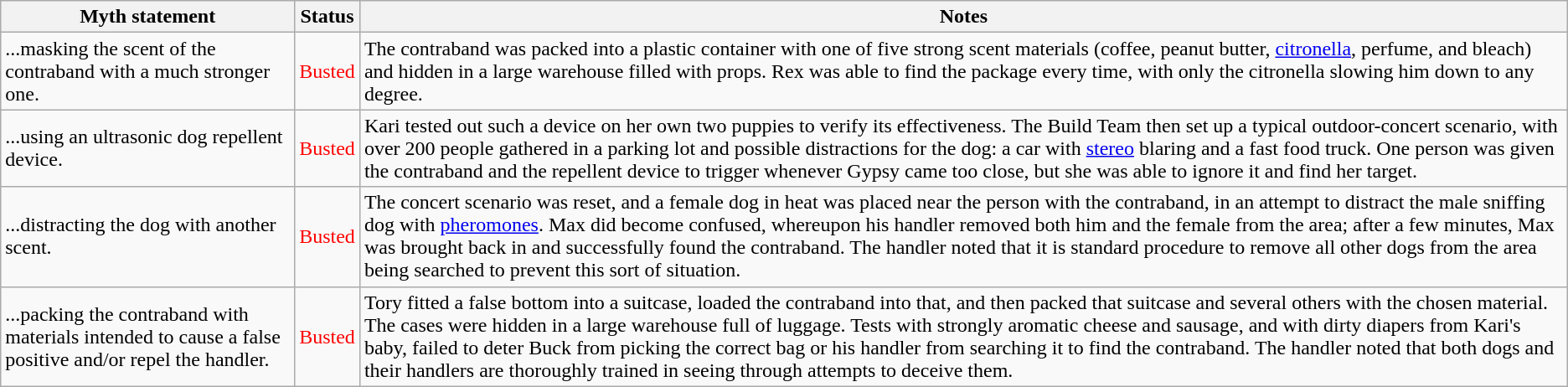<table class="wikitable plainrowheaders">
<tr>
<th>Myth statement</th>
<th>Status</th>
<th>Notes</th>
</tr>
<tr>
<td>...masking the scent of the contraband with a much stronger one.</td>
<td style="color:red">Busted</td>
<td>The contraband was packed into a plastic container with one of five strong scent materials (coffee, peanut butter, <a href='#'>citronella</a>, perfume, and bleach) and hidden in a large warehouse filled with props. Rex was able to find the package every time, with only the citronella slowing him down to any degree.</td>
</tr>
<tr>
<td>...using an ultrasonic dog repellent device.</td>
<td style="color:red">Busted</td>
<td>Kari tested out such a device on her own two puppies to verify its effectiveness. The Build Team then set up a typical outdoor-concert scenario, with over 200 people gathered in a parking lot and possible distractions for the dog: a car with <a href='#'>stereo</a> blaring and a fast food truck. One person was given the contraband and the repellent device to trigger whenever Gypsy came too close, but she was able to ignore it and find her target.</td>
</tr>
<tr>
<td>...distracting the dog with another scent.</td>
<td style="color:red">Busted</td>
<td>The concert scenario was reset, and a female dog in heat was placed near the person with the contraband, in an attempt to distract the male sniffing dog with <a href='#'>pheromones</a>. Max did become confused, whereupon his handler removed both him and the female from the area; after a few minutes, Max was brought back in and successfully found the contraband. The handler noted that it is standard procedure to remove all other dogs from the area being searched to prevent this sort of situation.</td>
</tr>
<tr>
<td>...packing the contraband with materials intended to cause a false positive and/or repel the handler.</td>
<td style="color:red">Busted</td>
<td>Tory fitted a false bottom into a suitcase, loaded the contraband into that, and then packed that suitcase and several others with the chosen material. The cases were hidden in a large warehouse full of luggage. Tests with strongly aromatic cheese and sausage, and with dirty diapers from Kari's baby, failed to deter Buck from picking the correct bag or his handler from searching it to find the contraband. The handler noted that both dogs and their handlers are thoroughly trained in seeing through attempts to deceive them.</td>
</tr>
</table>
